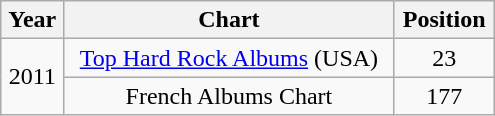<table class="wikitable" width="330px">
<tr>
<th align="center">Year</th>
<th align="center">Chart</th>
<th align="center">Position</th>
</tr>
<tr>
<td align="center"; rowspan="2">2011</td>
<td align="center"><a href='#'>Top Hard Rock Albums</a> (USA)</td>
<td align="center">23</td>
</tr>
<tr>
<td align="center">French Albums Chart</td>
<td align="center">177</td>
</tr>
</table>
